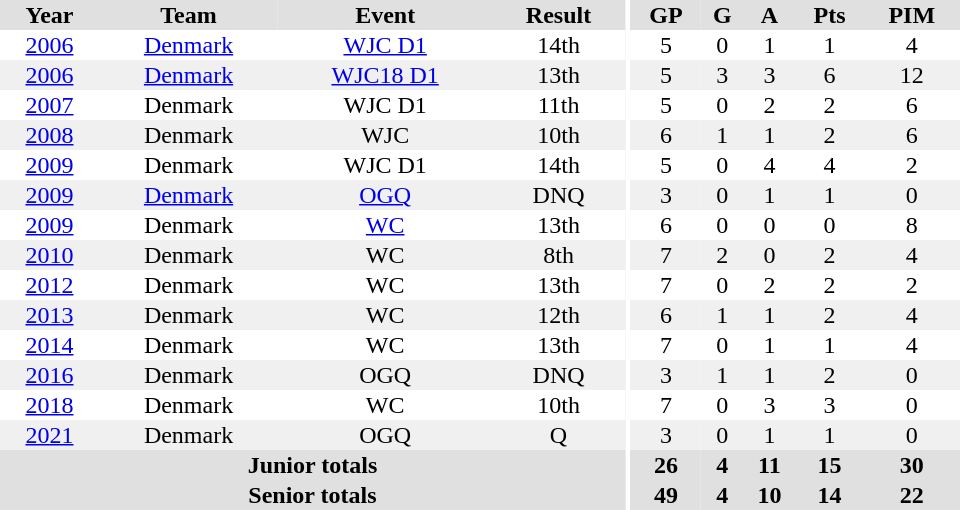<table border="0" cellpadding="1" cellspacing="0" ID="Table3" style="text-align:center; width:40em">
<tr ALIGN="center" bgcolor="#e0e0e0">
<th>Year</th>
<th>Team</th>
<th>Event</th>
<th>Result</th>
<th rowspan="99" bgcolor="#ffffff"></th>
<th>GP</th>
<th>G</th>
<th>A</th>
<th>Pts</th>
<th>PIM</th>
</tr>
<tr>
<td><a href='#'>2006</a></td>
<td><a href='#'>Denmark</a></td>
<td><a href='#'>WJC D1</a></td>
<td>14th</td>
<td>5</td>
<td>0</td>
<td>1</td>
<td>1</td>
<td>4</td>
</tr>
<tr bgcolor="#f0f0f0">
<td><a href='#'>2006</a></td>
<td><a href='#'>Denmark</a></td>
<td><a href='#'>WJC18 D1</a></td>
<td>13th</td>
<td>5</td>
<td>3</td>
<td>3</td>
<td>6</td>
<td>12</td>
</tr>
<tr>
<td><a href='#'>2007</a></td>
<td>Denmark</td>
<td>WJC D1</td>
<td>11th</td>
<td>5</td>
<td>0</td>
<td>2</td>
<td>2</td>
<td>6</td>
</tr>
<tr bgcolor="#f0f0f0">
<td><a href='#'>2008</a></td>
<td>Denmark</td>
<td>WJC</td>
<td>10th</td>
<td>6</td>
<td>1</td>
<td>1</td>
<td>2</td>
<td>6</td>
</tr>
<tr>
<td><a href='#'>2009</a></td>
<td>Denmark</td>
<td>WJC D1</td>
<td>14th</td>
<td>5</td>
<td>0</td>
<td>4</td>
<td>4</td>
<td>2</td>
</tr>
<tr bgcolor="#f0f0f0">
<td><a href='#'>2009</a></td>
<td><a href='#'>Denmark</a></td>
<td><a href='#'>OGQ</a></td>
<td>DNQ</td>
<td>3</td>
<td>0</td>
<td>1</td>
<td>1</td>
<td>0</td>
</tr>
<tr>
<td><a href='#'>2009</a></td>
<td>Denmark</td>
<td><a href='#'>WC</a></td>
<td>13th</td>
<td>6</td>
<td>0</td>
<td>0</td>
<td>0</td>
<td>8</td>
</tr>
<tr bgcolor="#f0f0f0">
<td><a href='#'>2010</a></td>
<td>Denmark</td>
<td>WC</td>
<td>8th</td>
<td>7</td>
<td>2</td>
<td>0</td>
<td>2</td>
<td>4</td>
</tr>
<tr>
<td><a href='#'>2012</a></td>
<td>Denmark</td>
<td>WC</td>
<td>13th</td>
<td>7</td>
<td>0</td>
<td>2</td>
<td>2</td>
<td>2</td>
</tr>
<tr bgcolor="#f0f0f0">
<td><a href='#'>2013</a></td>
<td>Denmark</td>
<td>WC</td>
<td>12th</td>
<td>6</td>
<td>1</td>
<td>1</td>
<td>2</td>
<td>4</td>
</tr>
<tr>
<td><a href='#'>2014</a></td>
<td>Denmark</td>
<td>WC</td>
<td>13th</td>
<td>7</td>
<td>0</td>
<td>1</td>
<td>1</td>
<td>4</td>
</tr>
<tr bgcolor="#f0f0f0">
<td><a href='#'>2016</a></td>
<td>Denmark</td>
<td>OGQ</td>
<td>DNQ</td>
<td>3</td>
<td>1</td>
<td>1</td>
<td>2</td>
<td>0</td>
</tr>
<tr>
<td><a href='#'>2018</a></td>
<td>Denmark</td>
<td>WC</td>
<td>10th</td>
<td>7</td>
<td>0</td>
<td>3</td>
<td>3</td>
<td>0</td>
</tr>
<tr bgcolor="#f0f0f0">
<td><a href='#'>2021</a></td>
<td>Denmark</td>
<td>OGQ</td>
<td>Q</td>
<td>3</td>
<td>0</td>
<td>1</td>
<td>1</td>
<td>0</td>
</tr>
<tr bgcolor="#e0e0e0">
<th colspan="4">Junior totals</th>
<th>26</th>
<th>4</th>
<th>11</th>
<th>15</th>
<th>30</th>
</tr>
<tr bgcolor="#e0e0e0">
<th colspan="4">Senior totals</th>
<th>49</th>
<th>4</th>
<th>10</th>
<th>14</th>
<th>22</th>
</tr>
</table>
